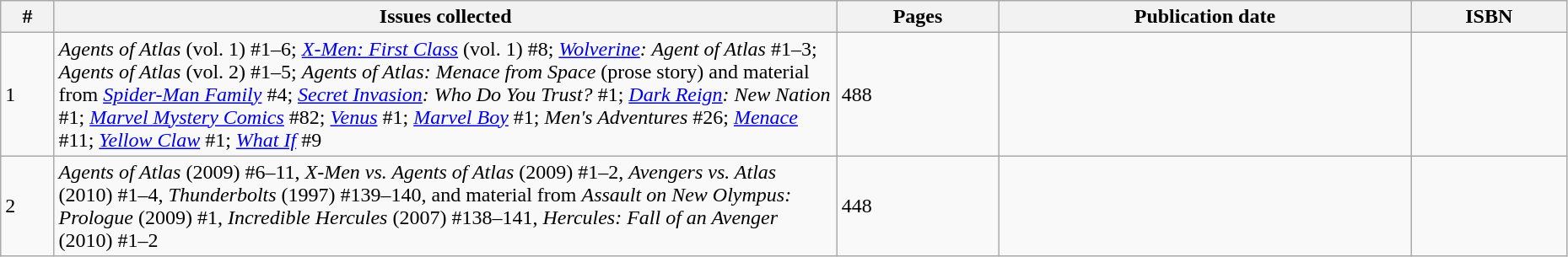<table class="wikitable sortable" width=98%>
<tr>
<th class="unsortable">#</th>
<th class="unsortable" width="50%">Issues collected</th>
<th>Pages</th>
<th>Publication date</th>
<th class="unsortable">ISBN</th>
</tr>
<tr>
<td>1</td>
<td><em>Agents of Atlas</em> (vol. 1) #1–6; <em><a href='#'>X-Men: First Class</a></em> (vol. 1) #8; <em><a href='#'>Wolverine</a>: Agent of Atlas</em> #1–3; <em>Agents of Atlas</em> (vol. 2) #1–5; <em>Agents of Atlas: Menace from Space</em> (prose story) and material from <em><a href='#'>Spider-Man Family</a></em> #4; <em><a href='#'>Secret Invasion</a>: Who Do You Trust?</em> #1; <em><a href='#'>Dark Reign</a>: New Nation</em> #1; <em><a href='#'>Marvel Mystery Comics</a></em> #82; <em><a href='#'>Venus</a></em> #1; <em><a href='#'>Marvel Boy</a></em> #1; <em>Men's Adventures</em> #26; <em><a href='#'>Menace</a></em> #11; <em><a href='#'>Yellow Claw</a></em> #1; <em><a href='#'>What If</a></em> #9</td>
<td>488</td>
<td></td>
<td></td>
</tr>
<tr>
<td>2</td>
<td><em>Agents of Atlas</em> (2009) #6–11, <em>X-Men vs. Agents of Atlas</em> (2009) #1–2, <em>Avengers vs. Atlas</em> (2010) #1–4, <em>Thunderbolts</em> (1997) #139–140, and material from <em>Assault on New Olympus: Prologue</em> (2009) #1, <em>Incredible Hercules</em> (2007) #138–141, <em>Hercules: Fall of an Avenger</em> (2010) #1–2</td>
<td>448</td>
<td></td>
<td></td>
</tr>
</table>
